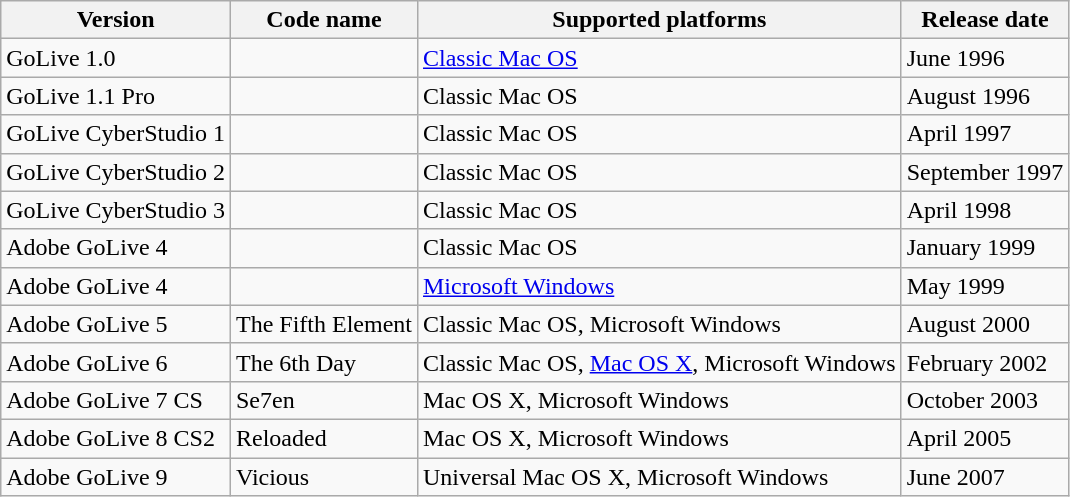<table class="wikitable">
<tr>
<th>Version</th>
<th>Code name</th>
<th>Supported platforms</th>
<th>Release date</th>
</tr>
<tr>
<td>GoLive 1.0</td>
<td></td>
<td><a href='#'>Classic Mac OS</a></td>
<td>June 1996</td>
</tr>
<tr>
<td>GoLive 1.1 Pro</td>
<td></td>
<td>Classic Mac OS</td>
<td>August 1996</td>
</tr>
<tr>
<td>GoLive CyberStudio 1</td>
<td></td>
<td>Classic Mac OS</td>
<td>April 1997</td>
</tr>
<tr>
<td>GoLive CyberStudio 2</td>
<td></td>
<td>Classic Mac OS</td>
<td>September 1997</td>
</tr>
<tr>
<td>GoLive CyberStudio 3</td>
<td></td>
<td>Classic Mac OS</td>
<td>April 1998</td>
</tr>
<tr>
<td>Adobe GoLive 4</td>
<td></td>
<td>Classic Mac OS</td>
<td>January 1999</td>
</tr>
<tr>
<td>Adobe GoLive 4</td>
<td></td>
<td><a href='#'>Microsoft Windows</a></td>
<td>May 1999</td>
</tr>
<tr>
<td>Adobe GoLive 5</td>
<td>The Fifth Element</td>
<td>Classic Mac OS, Microsoft Windows</td>
<td>August 2000</td>
</tr>
<tr>
<td>Adobe GoLive 6</td>
<td>The 6th Day</td>
<td>Classic Mac OS, <a href='#'>Mac OS X</a>, Microsoft Windows</td>
<td>February 2002</td>
</tr>
<tr>
<td>Adobe GoLive 7 CS</td>
<td>Se7en</td>
<td>Mac OS X, Microsoft Windows</td>
<td>October 2003</td>
</tr>
<tr>
<td>Adobe GoLive 8 CS2</td>
<td>Reloaded</td>
<td>Mac OS X, Microsoft Windows</td>
<td>April 2005</td>
</tr>
<tr>
<td>Adobe GoLive 9</td>
<td>Vicious</td>
<td>Universal Mac OS X, Microsoft Windows</td>
<td>June 2007</td>
</tr>
</table>
